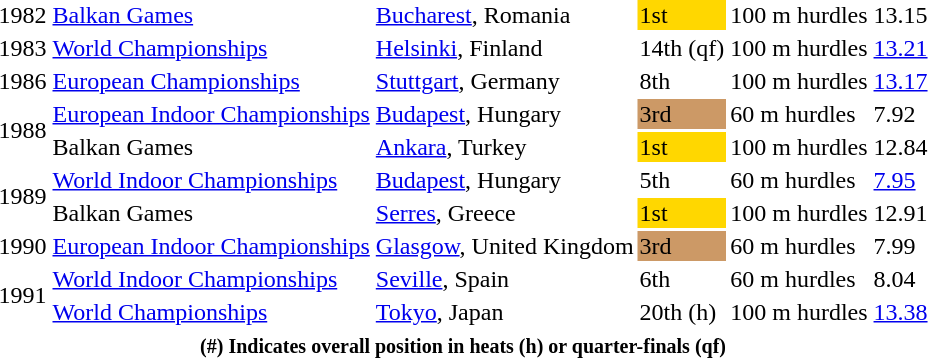<table>
<tr>
<td>1982</td>
<td><a href='#'>Balkan Games</a></td>
<td><a href='#'>Bucharest</a>, Romania</td>
<td bgcolor=gold>1st</td>
<td>100 m hurdles</td>
<td>13.15</td>
</tr>
<tr>
<td>1983</td>
<td><a href='#'>World Championships</a></td>
<td><a href='#'>Helsinki</a>, Finland</td>
<td>14th (qf)</td>
<td>100 m hurdles</td>
<td><a href='#'>13.21</a></td>
</tr>
<tr>
<td>1986</td>
<td><a href='#'>European Championships</a></td>
<td><a href='#'>Stuttgart</a>, Germany</td>
<td>8th</td>
<td>100 m hurdles</td>
<td><a href='#'>13.17</a></td>
</tr>
<tr>
<td rowspan=2>1988</td>
<td><a href='#'>European Indoor Championships</a></td>
<td><a href='#'>Budapest</a>, Hungary</td>
<td bgcolor=cc9966>3rd</td>
<td>60 m hurdles</td>
<td>7.92</td>
</tr>
<tr>
<td>Balkan Games</td>
<td><a href='#'>Ankara</a>, Turkey</td>
<td bgcolor=gold>1st</td>
<td>100 m hurdles</td>
<td>12.84</td>
</tr>
<tr>
<td rowspan=2>1989</td>
<td><a href='#'>World Indoor Championships</a></td>
<td><a href='#'>Budapest</a>, Hungary</td>
<td>5th</td>
<td>60 m hurdles</td>
<td><a href='#'>7.95</a></td>
</tr>
<tr>
<td>Balkan Games</td>
<td><a href='#'>Serres</a>, Greece</td>
<td bgcolor=gold>1st</td>
<td>100 m hurdles</td>
<td>12.91</td>
</tr>
<tr>
<td>1990</td>
<td><a href='#'>European Indoor Championships</a></td>
<td><a href='#'>Glasgow</a>, United Kingdom</td>
<td bgcolor=cc9966>3rd</td>
<td>60 m hurdles</td>
<td>7.99</td>
</tr>
<tr>
<td rowspan=2>1991</td>
<td><a href='#'>World Indoor Championships</a></td>
<td><a href='#'>Seville</a>, Spain</td>
<td>6th</td>
<td>60 m hurdles</td>
<td>8.04</td>
</tr>
<tr>
<td><a href='#'>World Championships</a></td>
<td><a href='#'>Tokyo</a>, Japan</td>
<td>20th (h)</td>
<td>100 m hurdles</td>
<td><a href='#'>13.38</a></td>
</tr>
<tr>
<th colspan=6><small><strong>(#) Indicates overall position in heats (h) or quarter-finals (qf)</strong></small></th>
</tr>
</table>
